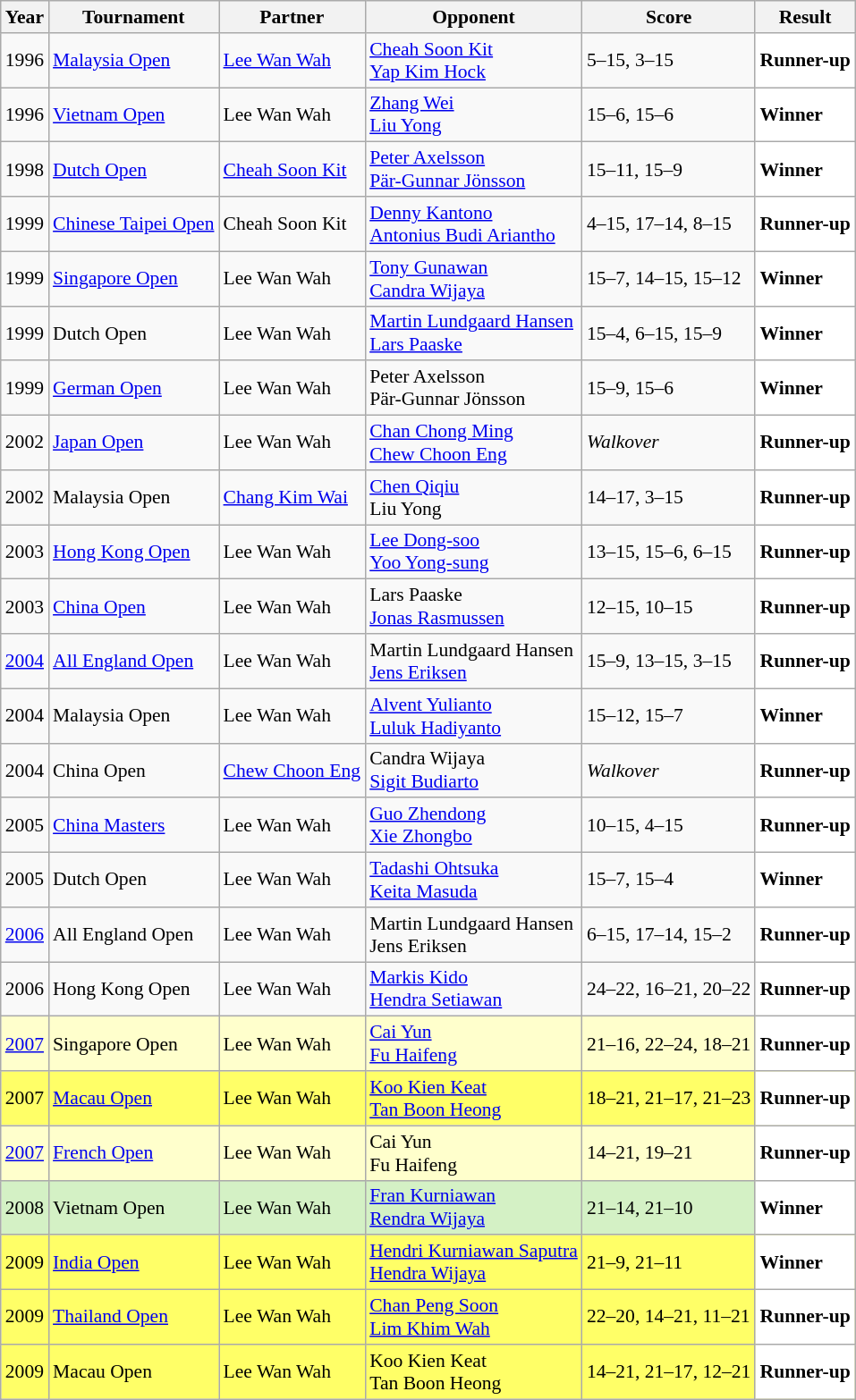<table class="sortable wikitable" style="font-size: 90%;">
<tr>
<th>Year</th>
<th>Tournament</th>
<th>Partner</th>
<th>Opponent</th>
<th>Score</th>
<th>Result</th>
</tr>
<tr>
<td align="center">1996</td>
<td><a href='#'>Malaysia Open</a></td>
<td> <a href='#'>Lee Wan Wah</a></td>
<td> <a href='#'>Cheah Soon Kit</a><br> <a href='#'>Yap Kim Hock</a></td>
<td>5–15, 3–15</td>
<td style="text-align:left; background:white"> <strong>Runner-up</strong></td>
</tr>
<tr>
<td align="center">1996</td>
<td><a href='#'>Vietnam Open</a></td>
<td> Lee Wan Wah</td>
<td> <a href='#'>Zhang Wei</a><br> <a href='#'>Liu Yong</a></td>
<td>15–6, 15–6</td>
<td style="text-align:left; background:white"> <strong>Winner</strong></td>
</tr>
<tr>
<td align="center">1998</td>
<td><a href='#'>Dutch Open</a></td>
<td> <a href='#'>Cheah Soon Kit</a></td>
<td> <a href='#'>Peter Axelsson</a><br> <a href='#'>Pär-Gunnar Jönsson</a></td>
<td>15–11, 15–9</td>
<td style="text-align:left; background:white"> <strong>Winner</strong></td>
</tr>
<tr>
<td align="center">1999</td>
<td><a href='#'>Chinese Taipei Open</a></td>
<td> Cheah Soon Kit</td>
<td> <a href='#'>Denny Kantono</a><br> <a href='#'>Antonius Budi Ariantho</a></td>
<td>4–15, 17–14, 8–15</td>
<td style="text-align:left; background:white"> <strong>Runner-up</strong></td>
</tr>
<tr>
<td align="center">1999</td>
<td><a href='#'>Singapore Open</a></td>
<td> Lee Wan Wah</td>
<td> <a href='#'>Tony Gunawan</a><br> <a href='#'>Candra Wijaya</a></td>
<td>15–7, 14–15, 15–12</td>
<td style="text-align:left; background:white"> <strong>Winner</strong></td>
</tr>
<tr>
<td align="center">1999</td>
<td>Dutch Open</td>
<td> Lee Wan Wah</td>
<td> <a href='#'>Martin Lundgaard Hansen</a><br> <a href='#'>Lars Paaske</a></td>
<td>15–4, 6–15, 15–9</td>
<td style="text-align:left; background:white"> <strong>Winner</strong></td>
</tr>
<tr>
<td align="center">1999</td>
<td><a href='#'>German Open</a></td>
<td> Lee Wan Wah</td>
<td> Peter Axelsson<br> Pär-Gunnar Jönsson</td>
<td>15–9, 15–6</td>
<td style="text-align:left; background:white"> <strong>Winner</strong></td>
</tr>
<tr>
<td align="center">2002</td>
<td><a href='#'>Japan Open</a></td>
<td> Lee Wan Wah</td>
<td> <a href='#'>Chan Chong Ming</a><br> <a href='#'>Chew Choon Eng</a></td>
<td><em>Walkover</em></td>
<td style="text-align:left; background:white"> <strong>Runner-up</strong></td>
</tr>
<tr>
<td align="center">2002</td>
<td>Malaysia Open</td>
<td> <a href='#'>Chang Kim Wai</a></td>
<td> <a href='#'>Chen Qiqiu</a><br> Liu Yong</td>
<td>14–17, 3–15</td>
<td style="text-align:left; background:white"> <strong>Runner-up</strong></td>
</tr>
<tr>
<td align="center">2003</td>
<td><a href='#'>Hong Kong Open</a></td>
<td> Lee Wan Wah</td>
<td> <a href='#'>Lee Dong-soo</a><br> <a href='#'>Yoo Yong-sung</a></td>
<td>13–15, 15–6, 6–15</td>
<td style="text-align:left; background:white"> <strong>Runner-up</strong></td>
</tr>
<tr>
<td align="center">2003</td>
<td><a href='#'>China Open</a></td>
<td> Lee Wan Wah</td>
<td> Lars Paaske<br> <a href='#'>Jonas Rasmussen</a></td>
<td>12–15, 10–15</td>
<td style="text-align:left; background:white"> <strong>Runner-up</strong></td>
</tr>
<tr>
<td align="center"><a href='#'>2004</a></td>
<td><a href='#'>All England Open</a></td>
<td> Lee Wan Wah</td>
<td> Martin Lundgaard Hansen<br> <a href='#'>Jens Eriksen</a></td>
<td>15–9, 13–15, 3–15</td>
<td style="text-align:left; background:white"> <strong>Runner-up</strong></td>
</tr>
<tr>
<td align="center">2004</td>
<td>Malaysia Open</td>
<td> Lee Wan Wah</td>
<td> <a href='#'>Alvent Yulianto</a><br> <a href='#'>Luluk Hadiyanto</a></td>
<td>15–12, 15–7</td>
<td style="text-align:left; background:white"> <strong>Winner</strong></td>
</tr>
<tr>
<td align="center">2004</td>
<td>China Open</td>
<td> <a href='#'>Chew Choon Eng</a></td>
<td> Candra Wijaya<br> <a href='#'>Sigit Budiarto</a></td>
<td><em>Walkover</em></td>
<td style="text-align:left; background:white"> <strong>Runner-up</strong></td>
</tr>
<tr>
<td align="center">2005</td>
<td><a href='#'>China Masters</a></td>
<td> Lee Wan Wah</td>
<td> <a href='#'>Guo Zhendong</a><br> <a href='#'>Xie Zhongbo</a></td>
<td>10–15, 4–15</td>
<td style="text-align:left; background:white"> <strong>Runner-up</strong></td>
</tr>
<tr>
<td align="center">2005</td>
<td>Dutch Open</td>
<td> Lee Wan Wah</td>
<td> <a href='#'>Tadashi Ohtsuka</a><br> <a href='#'>Keita Masuda</a></td>
<td>15–7, 15–4</td>
<td style="text-align:left; background:white"> <strong>Winner</strong></td>
</tr>
<tr>
<td align="center"><a href='#'>2006</a></td>
<td>All England Open</td>
<td> Lee Wan Wah</td>
<td> Martin Lundgaard Hansen<br> Jens Eriksen</td>
<td>6–15, 17–14, 15–2</td>
<td style="text-align:left; background:white"> <strong>Runner-up</strong></td>
</tr>
<tr>
<td align="center">2006</td>
<td>Hong Kong Open</td>
<td> Lee Wan Wah</td>
<td> <a href='#'>Markis Kido</a><br> <a href='#'>Hendra Setiawan</a></td>
<td>24–22, 16–21, 20–22</td>
<td style="text-align:left; background:white"> <strong>Runner-up</strong></td>
</tr>
<tr style="background:#FFFFCC">
<td align="center"><a href='#'>2007</a></td>
<td align="left">Singapore Open</td>
<td align="left"> Lee Wan Wah</td>
<td align="left"> <a href='#'>Cai Yun</a> <br>  <a href='#'>Fu Haifeng</a></td>
<td align="left">21–16, 22–24, 18–21</td>
<td style="text-align:left; background:white"> <strong>Runner-up</strong></td>
</tr>
<tr style="background:#FFFF67">
<td align="center">2007</td>
<td align="left"><a href='#'>Macau Open</a></td>
<td align="left"> Lee Wan Wah</td>
<td align="left"> <a href='#'>Koo Kien Keat</a> <br>  <a href='#'>Tan Boon Heong</a></td>
<td align="left">18–21, 21–17, 21–23</td>
<td style="text-align:left; background:white"> <strong>Runner-up</strong></td>
</tr>
<tr style="background:#FFFFCC">
<td align="center"><a href='#'>2007</a></td>
<td align="left"><a href='#'>French Open</a></td>
<td align="left"> Lee Wan Wah</td>
<td align="left"> Cai Yun <br>  Fu Haifeng</td>
<td align="left">14–21, 19–21</td>
<td style="text-align:left; background:white"> <strong>Runner-up</strong></td>
</tr>
<tr style="background:#D4F1C5">
<td align="center">2008</td>
<td>Vietnam Open</td>
<td> Lee Wan Wah</td>
<td> <a href='#'>Fran Kurniawan</a><br> <a href='#'>Rendra Wijaya</a></td>
<td>21–14, 21–10</td>
<td style="text-align:left; background:white"> <strong>Winner</strong></td>
</tr>
<tr style="background:#FFFF67">
<td align="center">2009</td>
<td><a href='#'>India Open</a></td>
<td> Lee Wan Wah</td>
<td> <a href='#'>Hendri Kurniawan Saputra</a><br> <a href='#'>Hendra Wijaya</a></td>
<td>21–9, 21–11</td>
<td style="text-align:left; background:white"> <strong>Winner</strong></td>
</tr>
<tr style="background:#FFFF67">
<td align="center">2009</td>
<td><a href='#'>Thailand Open</a></td>
<td> Lee Wan Wah</td>
<td> <a href='#'>Chan Peng Soon</a><br> <a href='#'>Lim Khim Wah</a></td>
<td>22–20, 14–21, 11–21</td>
<td style="text-align:left; background:white"> <strong>Runner-up</strong></td>
</tr>
<tr style="background:#FFFF67">
<td align="center">2009</td>
<td>Macau Open</td>
<td> Lee Wan Wah</td>
<td> Koo Kien Keat<br> Tan Boon Heong</td>
<td>14–21, 21–17, 12–21</td>
<td style="text-align:left; background:white"> <strong>Runner-up</strong></td>
</tr>
</table>
